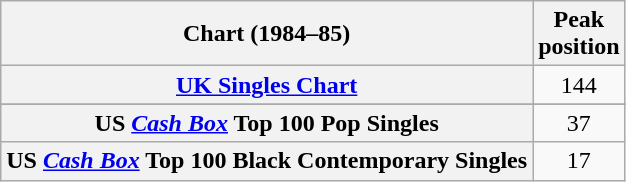<table class="wikitable sortable plainrowheaders" style="text-align:center">
<tr>
<th>Chart (1984–85)</th>
<th>Peak<br>position</th>
</tr>
<tr>
<th scope="row"><a href='#'>UK Singles Chart</a></th>
<td style="text-align:center;">144</td>
</tr>
<tr>
</tr>
<tr>
</tr>
<tr>
</tr>
<tr>
<th scope="row">US <em><a href='#'>Cash Box</a></em> Top 100 Pop Singles</th>
<td style="text-align:center;">37</td>
</tr>
<tr>
<th scope="row">US <em><a href='#'>Cash Box</a></em> Top 100 Black Contemporary Singles</th>
<td style="text-align:center;">17</td>
</tr>
</table>
